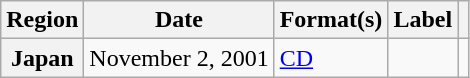<table class="wikitable plainrowheaders">
<tr>
<th scope="col">Region</th>
<th scope="col">Date</th>
<th scope="col">Format(s)</th>
<th scope="col">Label</th>
<th scope="col"></th>
</tr>
<tr>
<th scope="row">Japan</th>
<td>November 2, 2001</td>
<td><a href='#'>CD</a></td>
<td></td>
<td align="center"></td>
</tr>
</table>
